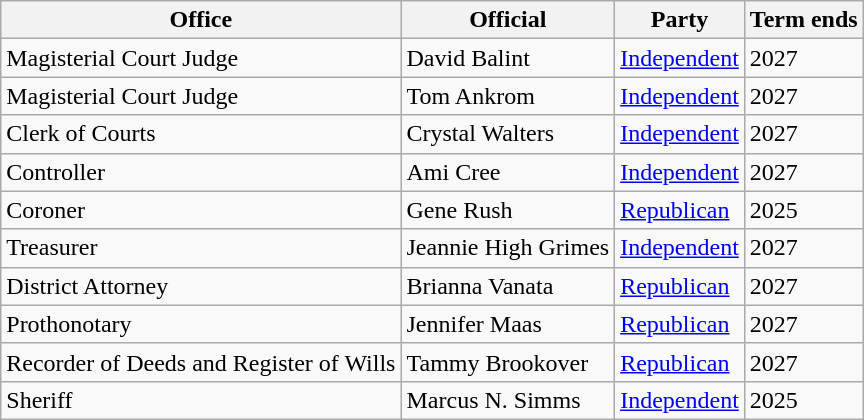<table class="sortable wikitable">
<tr>
<th>Office</th>
<th>Official</th>
<th>Party</th>
<th>Term ends</th>
</tr>
<tr>
<td>Magisterial Court Judge</td>
<td>David Balint</td>
<td><a href='#'>Independent</a></td>
<td>2027</td>
</tr>
<tr>
<td>Magisterial Court Judge</td>
<td>Tom Ankrom</td>
<td><a href='#'>Independent</a></td>
<td>2027</td>
</tr>
<tr>
<td>Clerk of Courts</td>
<td>Crystal Walters</td>
<td><a href='#'>Independent</a></td>
<td>2027</td>
</tr>
<tr>
<td>Controller</td>
<td>Ami Cree</td>
<td><a href='#'>Independent</a></td>
<td>2027</td>
</tr>
<tr>
<td>Coroner</td>
<td>Gene Rush</td>
<td><a href='#'>Republican</a></td>
<td>2025</td>
</tr>
<tr>
<td>Treasurer</td>
<td>Jeannie High Grimes</td>
<td><a href='#'>Independent</a></td>
<td>2027</td>
</tr>
<tr>
<td>District Attorney</td>
<td>Brianna Vanata</td>
<td><a href='#'>Republican</a></td>
<td>2027</td>
</tr>
<tr>
<td>Prothonotary</td>
<td>Jennifer Maas</td>
<td><a href='#'>Republican</a></td>
<td>2027</td>
</tr>
<tr>
<td>Recorder of Deeds and Register of Wills</td>
<td>Tammy Brookover</td>
<td><a href='#'>Republican</a></td>
<td>2027</td>
</tr>
<tr>
<td>Sheriff</td>
<td>Marcus N. Simms</td>
<td><a href='#'>Independent</a></td>
<td>2025</td>
</tr>
</table>
